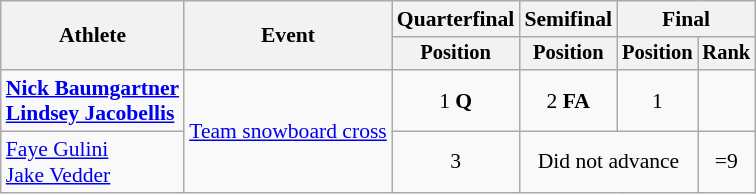<table class=wikitable style=font-size:90%;text-align:center>
<tr>
<th rowspan=2>Athlete</th>
<th rowspan=2>Event</th>
<th>Quarterfinal</th>
<th>Semifinal</th>
<th colspan=2>Final</th>
</tr>
<tr style=font-size:95%>
<th>Position</th>
<th>Position</th>
<th>Position</th>
<th>Rank</th>
</tr>
<tr>
<td align=left><strong><a href='#'>Nick Baumgartner</a><br><a href='#'>Lindsey Jacobellis</a></strong></td>
<td align=left rowspan=2><a href='#'>Team snowboard cross</a></td>
<td>1 <strong>Q</strong></td>
<td>2 <strong>FA</strong></td>
<td>1</td>
<td></td>
</tr>
<tr>
<td align=left><a href='#'>Faye Gulini</a><br><a href='#'>Jake Vedder</a></td>
<td>3</td>
<td colspan=2>Did not advance</td>
<td>=9</td>
</tr>
</table>
